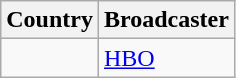<table class="wikitable">
<tr>
<th align=center>Country</th>
<th align=center>Broadcaster</th>
</tr>
<tr>
<td></td>
<td><a href='#'>HBO</a></td>
</tr>
</table>
